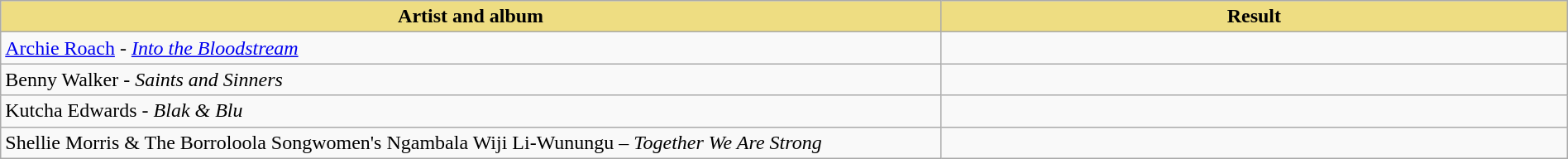<table class="wikitable" width=100%>
<tr>
<th style="width:15%;background:#EEDD82;">Artist and album</th>
<th style="width:10%;background:#EEDD82;">Result</th>
</tr>
<tr>
<td><a href='#'>Archie Roach</a> - <em><a href='#'>Into the Bloodstream</a></em></td>
<td></td>
</tr>
<tr>
<td>Benny Walker - <em>Saints and Sinners</em></td>
<td></td>
</tr>
<tr>
<td>Kutcha Edwards - <em>Blak & Blu</em></td>
<td></td>
</tr>
<tr>
<td>Shellie Morris & The Borroloola Songwomen's Ngambala Wiji Li-Wunungu – <em>Together We Are Strong</em></td>
<td></td>
</tr>
</table>
